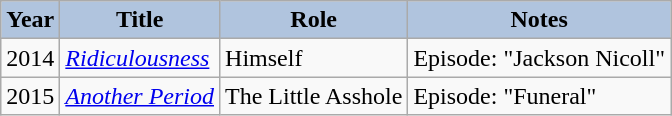<table class="wikitable">
<tr>
<th style="background:#B0C4DE;">Year</th>
<th style="background:#B0C4DE;">Title</th>
<th style="background:#B0C4DE;">Role</th>
<th style="background:#B0C4DE;">Notes</th>
</tr>
<tr>
<td>2014</td>
<td><em><a href='#'>Ridiculousness</a></em></td>
<td>Himself</td>
<td>Episode: "Jackson Nicoll"</td>
</tr>
<tr>
<td>2015</td>
<td><em><a href='#'>Another Period</a></em></td>
<td>The Little Asshole</td>
<td>Episode: "Funeral"</td>
</tr>
</table>
